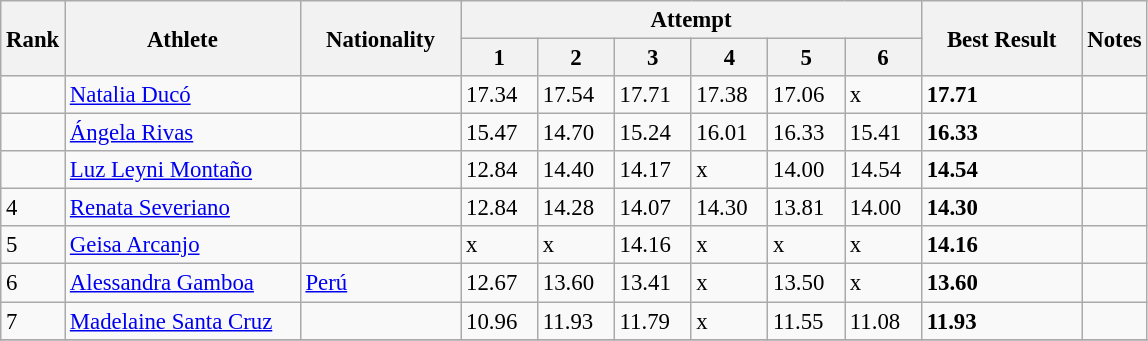<table class="wikitable" style="font-size:95%" style="width:35em;" style="text-align:center">
<tr>
<th rowspan=2>Rank</th>
<th rowspan=2 width=150>Athlete</th>
<th rowspan=2 width=100>Nationality</th>
<th colspan=6 width=300>Attempt</th>
<th rowspan=2 width=100>Best Result</th>
<th rowspan=2>Notes</th>
</tr>
<tr>
<th>1</th>
<th>2</th>
<th>3</th>
<th>4</th>
<th>5</th>
<th>6</th>
</tr>
<tr>
<td></td>
<td align=left><a href='#'>Natalia Ducó</a></td>
<td align=left></td>
<td>17.34</td>
<td>17.54</td>
<td>17.71</td>
<td>17.38</td>
<td>17.06</td>
<td>x</td>
<td><strong>17.71</strong></td>
<td></td>
</tr>
<tr>
<td></td>
<td align=left><a href='#'>Ángela Rivas</a></td>
<td align=left></td>
<td>15.47</td>
<td>14.70</td>
<td>15.24</td>
<td>16.01</td>
<td>16.33</td>
<td>15.41</td>
<td><strong>16.33</strong></td>
<td></td>
</tr>
<tr>
<td></td>
<td align=left><a href='#'>Luz Leyni Montaño</a></td>
<td align=left></td>
<td>12.84</td>
<td>14.40</td>
<td>14.17</td>
<td>x</td>
<td>14.00</td>
<td>14.54</td>
<td><strong>14.54</strong></td>
<td></td>
</tr>
<tr>
<td>4</td>
<td align=left><a href='#'>Renata Severiano</a></td>
<td align=left></td>
<td>12.84</td>
<td>14.28</td>
<td>14.07</td>
<td>14.30</td>
<td>13.81</td>
<td>14.00</td>
<td><strong>14.30</strong></td>
<td></td>
</tr>
<tr>
<td>5</td>
<td align=left><a href='#'>Geisa Arcanjo</a></td>
<td align=left></td>
<td>x</td>
<td>x</td>
<td>14.16</td>
<td>x</td>
<td>x</td>
<td>x</td>
<td><strong>14.16</strong></td>
<td></td>
</tr>
<tr>
<td>6</td>
<td align=left><a href='#'>Alessandra Gamboa</a></td>
<td align=left> <a href='#'>Perú</a></td>
<td>12.67</td>
<td>13.60</td>
<td>13.41</td>
<td>x</td>
<td>13.50</td>
<td>x</td>
<td><strong>13.60</strong></td>
<td></td>
</tr>
<tr>
<td>7</td>
<td align=left><a href='#'>Madelaine Santa Cruz</a></td>
<td align=left></td>
<td>10.96</td>
<td>11.93</td>
<td>11.79</td>
<td>x</td>
<td>11.55</td>
<td>11.08</td>
<td><strong>11.93</strong></td>
<td></td>
</tr>
<tr>
</tr>
</table>
